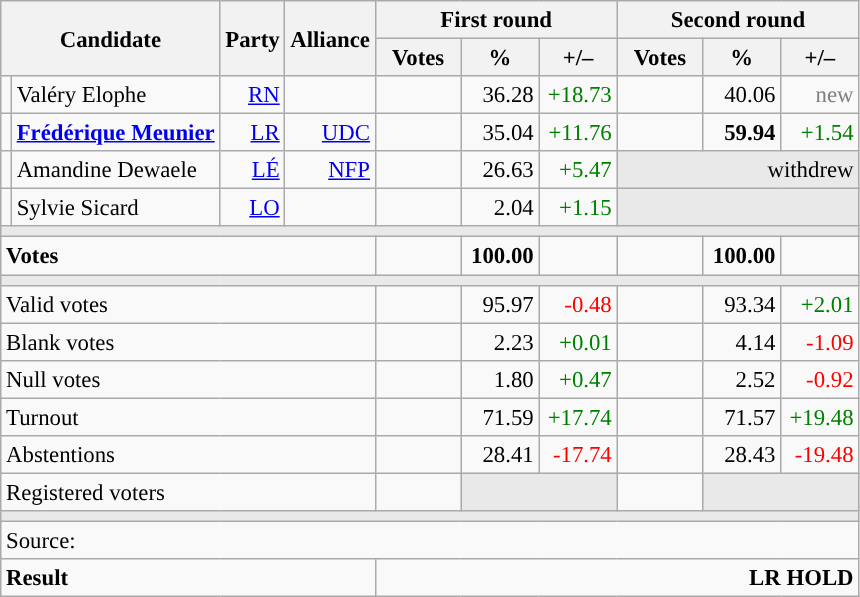<table class="wikitable" style="text-align:right;font-size:95%;">
<tr>
<th rowspan="2" colspan="2">Candidate</th>
<th colspan="1" rowspan="2">Party</th>
<th colspan="1" rowspan="2">Alliance</th>
<th colspan="3">First round</th>
<th colspan="3">Second round</th>
</tr>
<tr>
<th style="width:50px;">Votes</th>
<th style="width:45px;">%</th>
<th style="width:45px;">+/–</th>
<th style="width:50px;">Votes</th>
<th style="width:45px;">%</th>
<th style="width:45px;">+/–</th>
</tr>
<tr>
<td style="color:inherit;background:"></td>
<td style="text-align:left;">Valéry Elophe</td>
<td><a href='#'>RN</a></td>
<td></td>
<td></td>
<td>36.28</td>
<td style="color:green;">+18.73</td>
<td></td>
<td>40.06</td>
<td style="color:grey;">new</td>
</tr>
<tr>
<td style="color:inherit;background:"></td>
<td style="text-align:left;"><strong><a href='#'>Frédérique Meunier</a></strong></td>
<td><a href='#'>LR</a></td>
<td><a href='#'>UDC</a></td>
<td></td>
<td>35.04</td>
<td style="color:green;">+11.76</td>
<td><strong></strong></td>
<td><strong>59.94</strong></td>
<td style="color:green;">+1.54</td>
</tr>
<tr>
<td style="color:inherit;background:"></td>
<td style="text-align:left;">Amandine Dewaele</td>
<td><a href='#'>LÉ</a></td>
<td><a href='#'>NFP</a></td>
<td></td>
<td>26.63</td>
<td style="color:green;">+5.47</td>
<td colspan="3" style="background:#E9E9E9;">withdrew</td>
</tr>
<tr>
<td style="color:inherit;background:"></td>
<td style="text-align:left;">Sylvie Sicard</td>
<td><a href='#'>LO</a></td>
<td></td>
<td></td>
<td>2.04</td>
<td style="color:green;">+1.15</td>
<td colspan="3" style="background:#E9E9E9;"></td>
</tr>
<tr>
<td colspan="10" style="background:#E9E9E9;"></td>
</tr>
<tr style="font-weight:bold;">
<td colspan="4" style="text-align:left;">Votes</td>
<td></td>
<td>100.00</td>
<td></td>
<td></td>
<td>100.00</td>
<td></td>
</tr>
<tr>
<td colspan="10" style="background:#E9E9E9;"></td>
</tr>
<tr>
<td colspan="4" style="text-align:left;">Valid votes</td>
<td></td>
<td>95.97</td>
<td style="color:red;">-0.48</td>
<td></td>
<td>93.34</td>
<td style="color:green;">+2.01</td>
</tr>
<tr>
<td colspan="4" style="text-align:left;">Blank votes</td>
<td></td>
<td>2.23</td>
<td style="color:green;">+0.01</td>
<td></td>
<td>4.14</td>
<td style="color:red;">-1.09</td>
</tr>
<tr>
<td colspan="4" style="text-align:left;">Null votes</td>
<td></td>
<td>1.80</td>
<td style="color:green;">+0.47</td>
<td></td>
<td>2.52</td>
<td style="color:red;">-0.92</td>
</tr>
<tr>
<td colspan="4" style="text-align:left;">Turnout</td>
<td></td>
<td>71.59</td>
<td style="color:green;">+17.74</td>
<td></td>
<td>71.57</td>
<td style="color:green;">+19.48</td>
</tr>
<tr>
<td colspan="4" style="text-align:left;">Abstentions</td>
<td></td>
<td>28.41</td>
<td style="color:red;">-17.74</td>
<td></td>
<td>28.43</td>
<td style="color:red;">-19.48</td>
</tr>
<tr>
<td colspan="4" style="text-align:left;">Registered voters</td>
<td></td>
<td colspan="2" style="background:#E9E9E9;"></td>
<td></td>
<td colspan="2" style="background:#E9E9E9;"></td>
</tr>
<tr>
<td colspan="10" style="background:#E9E9E9;"></td>
</tr>
<tr>
<td colspan="10" style="text-align:left;">Source: </td>
</tr>
<tr style="font-weight:bold">
<td colspan="4" style="text-align:left;">Result</td>
<td colspan="6" style="background-color:">LR HOLD</td>
</tr>
</table>
